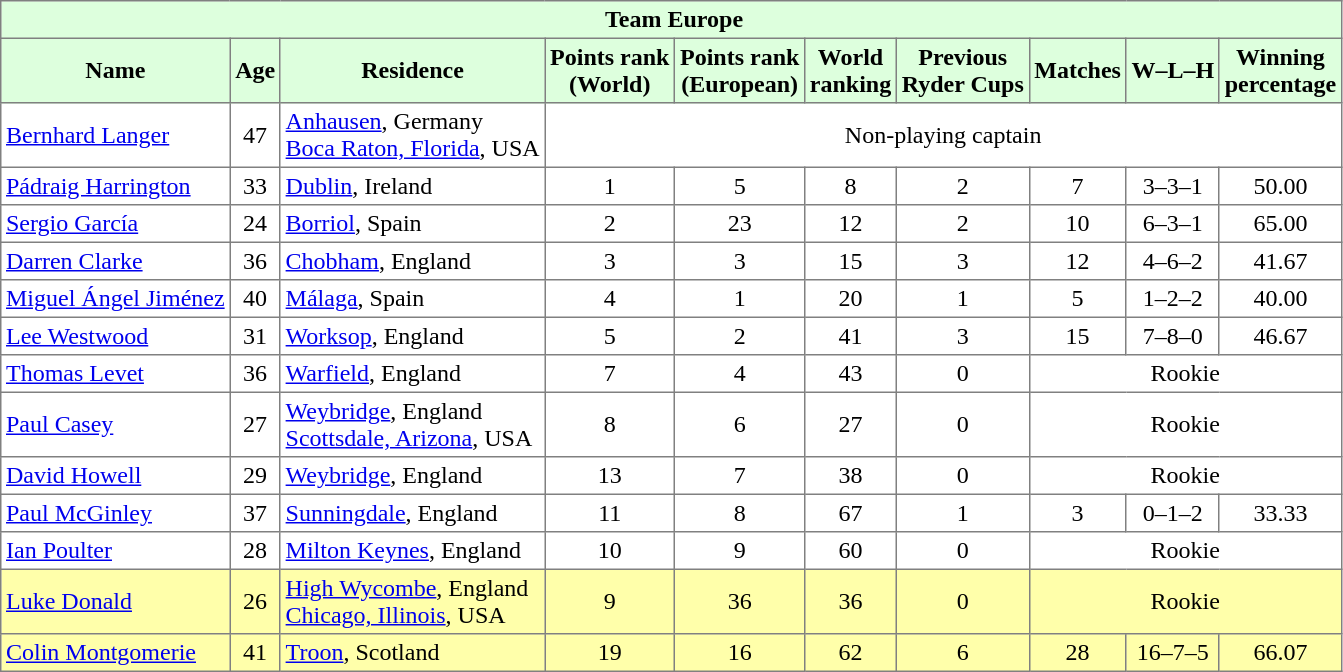<table border="1" cellpadding="3" style="border-collapse: collapse;text-align:center">
<tr style="background:#dfd;">
<td colspan="10"> <strong>Team Europe</strong></td>
</tr>
<tr style="background:#dfd;">
<th>Name</th>
<th>Age</th>
<th>Residence</th>
<th>Points rank<br>(World)</th>
<th>Points rank<br>(European)</th>
<th>World<br>ranking</th>
<th>Previous<br>Ryder Cups</th>
<th>Matches</th>
<th>W–L–H</th>
<th>Winning<br>percentage</th>
</tr>
<tr>
<td align=left> <a href='#'>Bernhard Langer</a></td>
<td>47</td>
<td align=left><a href='#'>Anhausen</a>, Germany<br><a href='#'>Boca Raton, Florida</a>, USA</td>
<td colspan="7">Non-playing captain</td>
</tr>
<tr>
<td align=left> <a href='#'>Pádraig Harrington</a></td>
<td>33</td>
<td align=left><a href='#'>Dublin</a>, Ireland</td>
<td>1</td>
<td>5</td>
<td>8</td>
<td>2</td>
<td>7</td>
<td>3–3–1</td>
<td>50.00</td>
</tr>
<tr>
<td align=left> <a href='#'>Sergio García</a></td>
<td>24</td>
<td align=left><a href='#'>Borriol</a>, Spain</td>
<td>2</td>
<td>23</td>
<td>12</td>
<td>2</td>
<td>10</td>
<td>6–3–1</td>
<td>65.00</td>
</tr>
<tr>
<td align=left> <a href='#'>Darren Clarke</a></td>
<td>36</td>
<td align=left><a href='#'>Chobham</a>, England</td>
<td>3</td>
<td>3</td>
<td>15</td>
<td>3</td>
<td>12</td>
<td>4–6–2</td>
<td>41.67</td>
</tr>
<tr>
<td align=left> <a href='#'>Miguel Ángel Jiménez</a></td>
<td>40</td>
<td align=left><a href='#'>Málaga</a>, Spain</td>
<td>4</td>
<td>1</td>
<td>20</td>
<td>1</td>
<td>5</td>
<td>1–2–2</td>
<td>40.00</td>
</tr>
<tr>
<td align=left> <a href='#'>Lee Westwood</a></td>
<td>31</td>
<td align=left><a href='#'>Worksop</a>, England</td>
<td>5</td>
<td>2</td>
<td>41</td>
<td>3</td>
<td>15</td>
<td>7–8–0</td>
<td>46.67</td>
</tr>
<tr>
<td align=left> <a href='#'>Thomas Levet</a></td>
<td>36</td>
<td align=left><a href='#'>Warfield</a>, England</td>
<td>7</td>
<td>4</td>
<td>43</td>
<td>0</td>
<td colspan="3">Rookie</td>
</tr>
<tr>
<td align=left> <a href='#'>Paul Casey</a></td>
<td>27</td>
<td align=left><a href='#'>Weybridge</a>, England<br><a href='#'>Scottsdale, Arizona</a>, USA</td>
<td>8</td>
<td>6</td>
<td>27</td>
<td>0</td>
<td colspan="3">Rookie</td>
</tr>
<tr>
<td align=left> <a href='#'>David Howell</a></td>
<td>29</td>
<td align=left><a href='#'>Weybridge</a>, England</td>
<td>13</td>
<td>7</td>
<td>38</td>
<td>0</td>
<td colspan="3">Rookie</td>
</tr>
<tr>
<td align=left> <a href='#'>Paul McGinley</a></td>
<td>37</td>
<td align=left><a href='#'>Sunningdale</a>, England</td>
<td>11</td>
<td>8</td>
<td>67</td>
<td>1</td>
<td>3</td>
<td>0–1–2</td>
<td>33.33</td>
</tr>
<tr>
<td align=left> <a href='#'>Ian Poulter</a></td>
<td>28</td>
<td align=left><a href='#'>Milton Keynes</a>, England</td>
<td>10</td>
<td>9</td>
<td>60</td>
<td>0</td>
<td colspan="3">Rookie</td>
</tr>
<tr style="background:#ffa;">
<td align=left> <a href='#'>Luke Donald</a></td>
<td>26</td>
<td align=left><a href='#'>High Wycombe</a>, England<br><a href='#'>Chicago, Illinois</a>, USA</td>
<td>9</td>
<td>36</td>
<td>36</td>
<td>0</td>
<td colspan="3">Rookie</td>
</tr>
<tr style="background:#ffa;">
<td align=left> <a href='#'>Colin Montgomerie</a></td>
<td>41</td>
<td align=left><a href='#'>Troon</a>, Scotland</td>
<td>19</td>
<td>16</td>
<td>62</td>
<td>6</td>
<td>28</td>
<td>16–7–5</td>
<td>66.07</td>
</tr>
</table>
